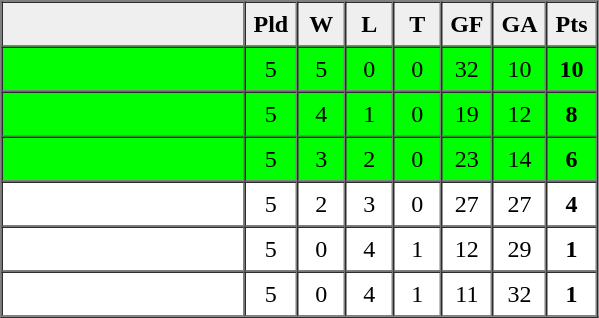<table border=1  cellpadding=5 cellspacing =0>
<tr>
<th Bgcolor="#efefef" width="150"></th>
<th Bgcolor="#efefef" width="20">Pld</th>
<th Bgcolor="#efefef" width="20">W</th>
<th Bgcolor="#efefef" width="20">L</th>
<th Bgcolor="#efefef" width="20">T</th>
<th Bgcolor="#efefef" width="20">GF</th>
<th Bgcolor="#efefef" width="20">GA</th>
<th Bgcolor="#efefef" width="20">Pts</th>
</tr>
<tr align=center bgcolor="lime">
<td align= left></td>
<td>5</td>
<td>5</td>
<td>0</td>
<td>0</td>
<td>32</td>
<td>10</td>
<td><strong> 10</strong></td>
</tr>
<tr align=center bgcolor="lime">
<td align = left></td>
<td>5</td>
<td>4</td>
<td>1</td>
<td>0</td>
<td>19</td>
<td>12</td>
<td><strong> 8</strong></td>
</tr>
<tr align=center bgcolor="lime">
<td align = left></td>
<td>5</td>
<td>3</td>
<td>2</td>
<td>0</td>
<td>23</td>
<td>14</td>
<td><strong> 6</strong></td>
</tr>
<tr align=center>
<td align=left></td>
<td>5</td>
<td>2</td>
<td>3</td>
<td>0</td>
<td>27</td>
<td>27</td>
<td><strong> 4</strong></td>
</tr>
<tr align=center>
<td align=left></td>
<td>5</td>
<td>0</td>
<td>4</td>
<td>1</td>
<td>12</td>
<td>29</td>
<td><strong> 1</strong></td>
</tr>
<tr align=center>
<td align=left></td>
<td>5</td>
<td>0</td>
<td>4</td>
<td>1</td>
<td>11</td>
<td>32</td>
<td><strong> 1</strong></td>
</tr>
</table>
